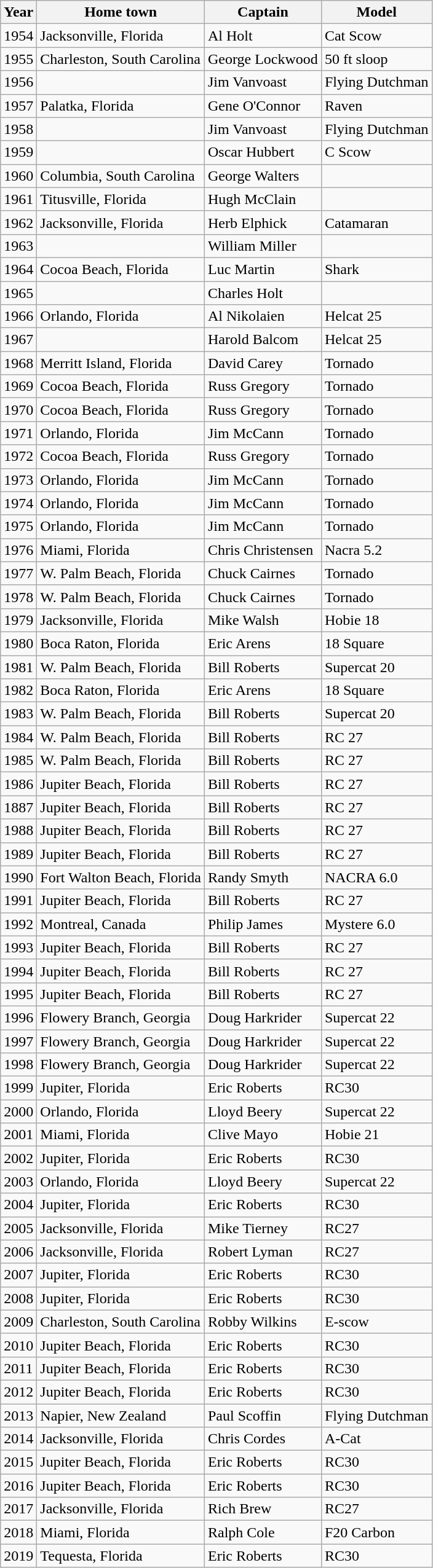<table class="wikitable" style="font-size=95%;">
<tr>
<th>Year</th>
<th>Home town</th>
<th>Captain</th>
<th>Model</th>
</tr>
<tr>
<td>1954</td>
<td> Jacksonville, Florida</td>
<td>Al Holt</td>
<td>Cat Scow</td>
</tr>
<tr>
<td>1955</td>
<td> Charleston, South Carolina</td>
<td>George Lockwood</td>
<td>50 ft sloop</td>
</tr>
<tr>
<td>1956</td>
<td></td>
<td>Jim Vanvoast</td>
<td>Flying Dutchman</td>
</tr>
<tr>
<td>1957</td>
<td> Palatka, Florida</td>
<td>Gene O'Connor</td>
<td>Raven</td>
</tr>
<tr>
<td>1958</td>
<td></td>
<td>Jim Vanvoast</td>
<td>Flying Dutchman</td>
</tr>
<tr>
<td>1959</td>
<td></td>
<td>Oscar Hubbert</td>
<td>C Scow</td>
</tr>
<tr>
<td>1960</td>
<td> Columbia, South Carolina</td>
<td>George Walters</td>
<td></td>
</tr>
<tr>
<td>1961</td>
<td> Titusville, Florida</td>
<td>Hugh McClain</td>
<td></td>
</tr>
<tr>
<td>1962</td>
<td> Jacksonville, Florida</td>
<td>Herb Elphick</td>
<td>Catamaran</td>
</tr>
<tr>
<td>1963</td>
<td></td>
<td>William Miller</td>
<td></td>
</tr>
<tr>
<td>1964</td>
<td> Cocoa Beach, Florida</td>
<td>Luc Martin</td>
<td>Shark</td>
</tr>
<tr>
<td>1965</td>
<td></td>
<td>Charles Holt</td>
<td></td>
</tr>
<tr>
<td>1966</td>
<td>  Orlando, Florida</td>
<td>Al Nikolaien</td>
<td>Helcat 25</td>
</tr>
<tr>
<td>1967</td>
<td></td>
<td>Harold Balcom</td>
<td>Helcat 25</td>
</tr>
<tr>
<td>1968</td>
<td> Merritt Island, Florida</td>
<td>David Carey</td>
<td>Tornado</td>
</tr>
<tr>
<td>1969</td>
<td> Cocoa Beach, Florida</td>
<td>Russ Gregory</td>
<td>Tornado</td>
</tr>
<tr>
<td>1970</td>
<td> Cocoa Beach, Florida</td>
<td>Russ Gregory</td>
<td>Tornado</td>
</tr>
<tr>
<td>1971</td>
<td> Orlando, Florida</td>
<td>Jim McCann</td>
<td>Tornado</td>
</tr>
<tr>
<td>1972</td>
<td> Cocoa Beach, Florida</td>
<td>Russ Gregory</td>
<td>Tornado</td>
</tr>
<tr>
<td>1973</td>
<td> Orlando, Florida</td>
<td>Jim McCann</td>
<td>Tornado</td>
</tr>
<tr>
<td>1974</td>
<td> Orlando, Florida</td>
<td>Jim McCann</td>
<td>Tornado</td>
</tr>
<tr>
<td>1975</td>
<td> Orlando, Florida</td>
<td>Jim McCann</td>
<td>Tornado</td>
</tr>
<tr>
<td>1976</td>
<td> Miami, Florida</td>
<td>Chris Christensen</td>
<td>Nacra 5.2</td>
</tr>
<tr>
<td>1977</td>
<td> W. Palm Beach, Florida</td>
<td>Chuck Cairnes</td>
<td>Tornado</td>
</tr>
<tr>
<td>1978</td>
<td> W. Palm Beach, Florida</td>
<td>Chuck Cairnes</td>
<td>Tornado</td>
</tr>
<tr>
<td>1979</td>
<td> Jacksonville, Florida</td>
<td>Mike Walsh</td>
<td>Hobie 18</td>
</tr>
<tr>
<td>1980</td>
<td> Boca Raton, Florida</td>
<td>Eric Arens</td>
<td>18 Square</td>
</tr>
<tr>
<td>1981</td>
<td> W. Palm Beach, Florida</td>
<td>Bill Roberts</td>
<td>Supercat 20</td>
</tr>
<tr>
<td>1982</td>
<td> Boca Raton, Florida</td>
<td>Eric Arens</td>
<td>18 Square</td>
</tr>
<tr>
<td>1983</td>
<td> W. Palm Beach, Florida</td>
<td>Bill Roberts</td>
<td>Supercat 20</td>
</tr>
<tr>
<td>1984</td>
<td> W. Palm Beach, Florida</td>
<td>Bill Roberts</td>
<td>RC 27</td>
</tr>
<tr>
<td>1985</td>
<td> W. Palm Beach, Florida</td>
<td>Bill Roberts</td>
<td>RC 27</td>
</tr>
<tr>
<td>1986</td>
<td> Jupiter Beach, Florida</td>
<td>Bill Roberts</td>
<td>RC 27</td>
</tr>
<tr>
<td>1887</td>
<td> Jupiter Beach, Florida</td>
<td>Bill Roberts</td>
<td>RC 27</td>
</tr>
<tr>
<td>1988</td>
<td> Jupiter Beach, Florida</td>
<td>Bill Roberts</td>
<td>RC 27</td>
</tr>
<tr>
<td>1989</td>
<td>  Jupiter Beach, Florida</td>
<td>Bill Roberts</td>
<td>RC 27</td>
</tr>
<tr>
<td>1990</td>
<td>  Fort Walton Beach, Florida</td>
<td>Randy Smyth</td>
<td>NACRA  6.0</td>
</tr>
<tr>
<td>1991</td>
<td> Jupiter Beach, Florida</td>
<td>Bill Roberts</td>
<td>RC 27</td>
</tr>
<tr>
<td>1992</td>
<td> Montreal, Canada</td>
<td>Philip James</td>
<td>Mystere 6.0</td>
</tr>
<tr>
<td>1993</td>
<td> Jupiter Beach, Florida</td>
<td>Bill Roberts</td>
<td>RC 27</td>
</tr>
<tr>
<td>1994</td>
<td> Jupiter Beach, Florida</td>
<td>Bill Roberts</td>
<td>RC 27</td>
</tr>
<tr>
<td>1995</td>
<td> Jupiter Beach, Florida</td>
<td>Bill Roberts</td>
<td>RC 27</td>
</tr>
<tr>
<td>1996</td>
<td> Flowery Branch, Georgia</td>
<td>Doug Harkrider</td>
<td>Supercat 22</td>
</tr>
<tr>
<td>1997</td>
<td> Flowery Branch, Georgia</td>
<td>Doug Harkrider</td>
<td>Supercat 22</td>
</tr>
<tr>
<td>1998</td>
<td> Flowery Branch, Georgia</td>
<td>Doug Harkrider</td>
<td>Supercat 22</td>
</tr>
<tr>
<td>1999</td>
<td> Jupiter, Florida</td>
<td>Eric Roberts</td>
<td>RC30</td>
</tr>
<tr>
<td>2000</td>
<td> Orlando, Florida</td>
<td>Lloyd Beery</td>
<td>Supercat 22</td>
</tr>
<tr>
<td>2001</td>
<td> Miami, Florida</td>
<td>Clive Mayo</td>
<td>Hobie 21</td>
</tr>
<tr>
<td>2002</td>
<td> Jupiter, Florida</td>
<td>Eric Roberts</td>
<td>RC30</td>
</tr>
<tr>
<td>2003</td>
<td> Orlando, Florida</td>
<td>Lloyd Beery</td>
<td>Supercat 22</td>
</tr>
<tr>
<td>2004</td>
<td> Jupiter, Florida</td>
<td>Eric Roberts</td>
<td>RC30</td>
</tr>
<tr>
<td>2005</td>
<td> Jacksonville, Florida</td>
<td>Mike Tierney</td>
<td>RC27</td>
</tr>
<tr>
<td>2006</td>
<td> Jacksonville, Florida</td>
<td>Robert Lyman</td>
<td>RC27</td>
</tr>
<tr>
<td>2007</td>
<td> Jupiter, Florida</td>
<td>Eric Roberts</td>
<td>RC30</td>
</tr>
<tr>
<td>2008</td>
<td> Jupiter, Florida</td>
<td>Eric Roberts</td>
<td>RC30</td>
</tr>
<tr>
<td>2009</td>
<td> Charleston, South Carolina</td>
<td>Robby Wilkins</td>
<td>E-scow</td>
</tr>
<tr>
<td>2010</td>
<td> Jupiter Beach, Florida</td>
<td>Eric Roberts</td>
<td>RC30</td>
</tr>
<tr>
<td>2011</td>
<td> Jupiter Beach, Florida</td>
<td>Eric Roberts</td>
<td>RC30</td>
</tr>
<tr>
<td>2012</td>
<td> Jupiter Beach, Florida</td>
<td>Eric Roberts</td>
<td>RC30</td>
</tr>
<tr>
<td>2013</td>
<td> Napier, New Zealand</td>
<td>Paul Scoffin</td>
<td>Flying Dutchman</td>
</tr>
<tr>
<td>2014</td>
<td> Jacksonville, Florida</td>
<td>Chris Cordes</td>
<td>A-Cat</td>
</tr>
<tr>
<td>2015</td>
<td> Jupiter Beach, Florida</td>
<td>Eric Roberts</td>
<td>RC30</td>
</tr>
<tr>
<td>2016</td>
<td> Jupiter Beach, Florida</td>
<td>Eric Roberts</td>
<td>RC30</td>
</tr>
<tr>
<td>2017</td>
<td> Jacksonville, Florida</td>
<td>Rich Brew</td>
<td>RC27</td>
</tr>
<tr>
<td>2018</td>
<td> Miami, Florida</td>
<td>Ralph Cole</td>
<td>F20 Carbon</td>
</tr>
<tr>
<td>2019</td>
<td> Tequesta, Florida</td>
<td>Eric Roberts</td>
<td>RC30</td>
</tr>
</table>
